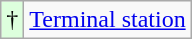<table class="wikitable" style="font-size:100%;">
<tr>
<td style="background-color:#ddffdd">†</td>
<td><a href='#'>Terminal station</a></td>
</tr>
</table>
